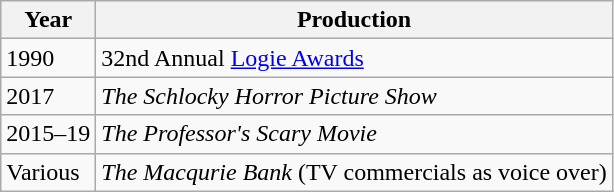<table class="wikitable">
<tr>
<th>Year</th>
<th>Production</th>
</tr>
<tr>
<td>1990</td>
<td>32nd Annual <a href='#'>Logie Awards</a></td>
</tr>
<tr>
<td>2017</td>
<td><em>The Schlocky Horror Picture Show</em></td>
</tr>
<tr>
<td>2015–19</td>
<td><em>The Professor's Scary Movie</em></td>
</tr>
<tr>
<td>Various</td>
<td><em>The Macqurie Bank</em> (TV commercials as voice over)</td>
</tr>
</table>
